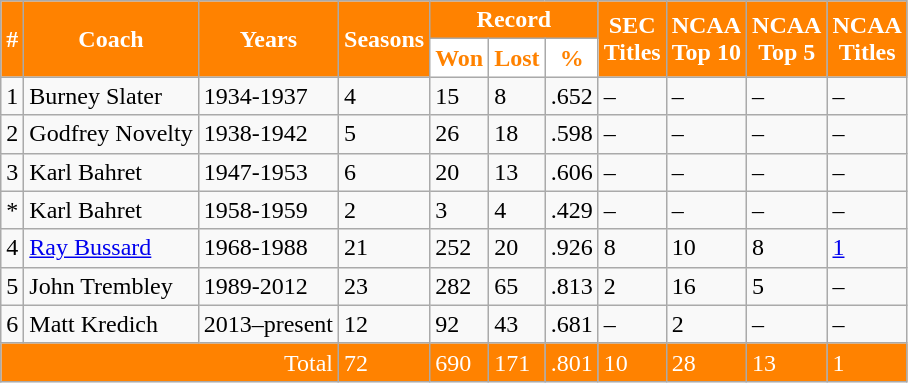<table class="wikitable">
<tr>
<td rowspan="2" style= "background: #FF8200; color:white; text-align:center"><strong>#</strong></td>
<td rowspan="2" style= "background: #FF8200; color:white; text-align:center"><strong>Coach</strong></td>
<td rowspan="2" style= "background: #FF8200; color:white; text-align:center"><strong>Years</strong></td>
<td rowspan="2" style= "background: #FF8200; color:white; text-align:center"><strong>Seasons</strong></td>
<td colspan="3" style= "background: #FF8200; color:white; text-align:center"><strong>Record</strong></td>
<td rowspan="2" style= "background: #FF8200; color:white; text-align:center"><strong>SEC<br>Titles</strong></td>
<td rowspan="2" style= "background: #FF8200; color:white; text-align:center"><strong>NCAA<br>Top 10</strong></td>
<td rowspan="2" style= "background: #FF8200; color:white; text-align:center"><strong>NCAA<br>Top 5</strong></td>
<td rowspan="2" style= "background: #FF8200; color:white; text-align:center"><strong>NCAA<br>Titles</strong></td>
</tr>
<tr>
<th style="width:20px; background: white; color:#FF8200; text-align:center">Won</th>
<th style="width:20px; background: white; color:#FF8200; text-align:center">Lost</th>
<th style="width:20px; background: white; color:#FF8200; text-align:center">%</th>
</tr>
<tr>
<td>1</td>
<td>Burney Slater</td>
<td>1934-1937</td>
<td>4</td>
<td>15</td>
<td>8</td>
<td>.652</td>
<td>–</td>
<td>–</td>
<td>–</td>
<td>–</td>
</tr>
<tr>
<td>2</td>
<td>Godfrey Novelty</td>
<td>1938-1942</td>
<td>5</td>
<td>26</td>
<td>18</td>
<td>.598</td>
<td>–</td>
<td>–</td>
<td>–</td>
<td>–</td>
</tr>
<tr>
<td>3</td>
<td>Karl Bahret</td>
<td>1947-1953</td>
<td>6</td>
<td>20</td>
<td>13</td>
<td>.606</td>
<td>–</td>
<td>–</td>
<td>–</td>
<td>–</td>
</tr>
<tr>
<td>*</td>
<td>Karl Bahret</td>
<td>1958-1959</td>
<td>2</td>
<td>3</td>
<td>4</td>
<td>.429</td>
<td>–</td>
<td>–</td>
<td>–</td>
<td>–</td>
</tr>
<tr>
<td>4</td>
<td><a href='#'>Ray Bussard</a></td>
<td>1968-1988</td>
<td>21</td>
<td>252</td>
<td>20</td>
<td>.926</td>
<td>8</td>
<td>10</td>
<td>8</td>
<td><a href='#'>1</a></td>
</tr>
<tr>
<td>5</td>
<td>John Trembley</td>
<td>1989-2012</td>
<td>23</td>
<td>282</td>
<td>65</td>
<td>.813</td>
<td>2</td>
<td>16</td>
<td>5</td>
<td>–</td>
</tr>
<tr>
<td>6</td>
<td>Matt Kredich</td>
<td>2013–present</td>
<td>12</td>
<td>92</td>
<td>43</td>
<td>.681</td>
<td>–</td>
<td>2</td>
<td>–</td>
<td>–</td>
</tr>
<tr style="background: #FF8200; color:white">
<td colspan="3" align="right">Total</td>
<td>72</td>
<td>690</td>
<td>171</td>
<td>.801</td>
<td>10</td>
<td>28</td>
<td>13</td>
<td>1</td>
</tr>
</table>
